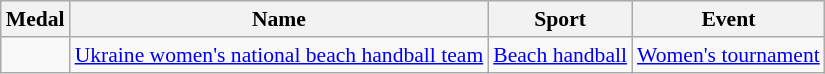<table class="wikitable sortable" style="font-size:90%">
<tr>
<th>Medal</th>
<th>Name</th>
<th>Sport</th>
<th>Event</th>
</tr>
<tr>
<td></td>
<td><a href='#'>Ukraine women's national beach handball team</a></td>
<td><a href='#'>Beach handball</a></td>
<td><a href='#'>Women's tournament</a></td>
</tr>
</table>
